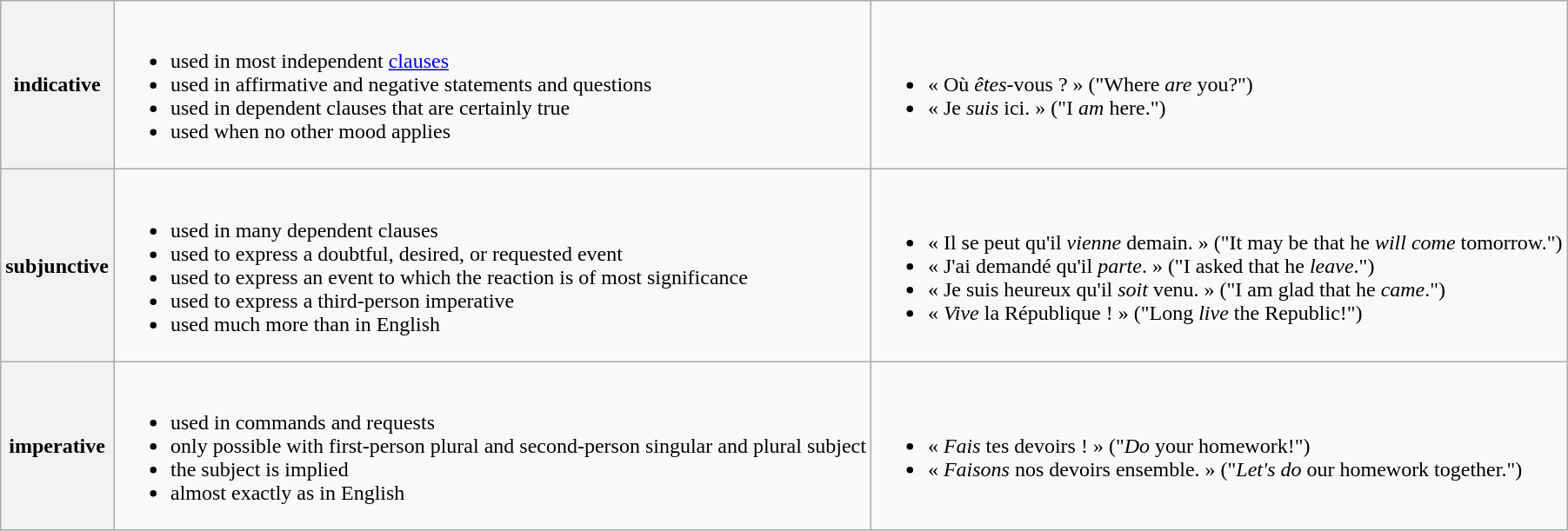<table class="wikitable">
<tr>
<th>indicative</th>
<td><br><ul><li>used in most independent <a href='#'>clauses</a></li><li>used in affirmative and negative statements and questions</li><li>used in dependent clauses that are certainly true</li><li>used when no other mood applies</li></ul></td>
<td><br><ul><li>« Où <em>êtes</em>-vous ? » ("Where <em>are</em> you?")</li><li>« Je <em>suis</em> ici. » ("I <em>am</em> here.")</li></ul></td>
</tr>
<tr>
<th>subjunctive</th>
<td><br><ul><li>used in many dependent clauses</li><li>used to express a doubtful, desired, or requested event</li><li>used to express an event to which the reaction is of most significance</li><li>used to express a third-person imperative</li><li>used much more than in English</li></ul></td>
<td><br><ul><li>« Il se peut qu'il <em>vienne</em> demain. » ("It may be that he <em>will come</em> tomorrow.")</li><li>« J'ai demandé qu'il <em>parte</em>. » ("I asked that he <em>leave</em>.")</li><li>« Je suis heureux qu'il <em>soit</em> venu. » ("I am glad that he <em>came</em>.")</li><li>« <em>Vive</em> la République ! » ("Long <em>live</em> the Republic!")</li></ul></td>
</tr>
<tr>
<th>imperative</th>
<td><br><ul><li>used in commands and requests</li><li>only possible with first-person plural and second-person singular and plural subject</li><li>the subject is implied</li><li>almost exactly as in English</li></ul></td>
<td><br><ul><li>« <em>Fais</em> tes devoirs ! » ("<em>Do</em> your homework!")</li><li>« <em>Faisons</em> nos devoirs ensemble. » ("<em>Let's do</em> our homework together.")</li></ul></td>
</tr>
</table>
